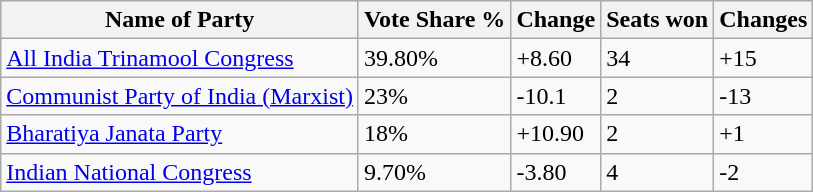<table class="wikitable sortable">
<tr>
<th>Name of Party</th>
<th>Vote Share %</th>
<th>Change</th>
<th>Seats won</th>
<th>Changes</th>
</tr>
<tr>
<td><a href='#'>All India Trinamool Congress</a></td>
<td>39.80%</td>
<td>+8.60</td>
<td>34</td>
<td>+15</td>
</tr>
<tr>
<td><a href='#'>Communist Party of India (Marxist)</a></td>
<td>23%</td>
<td>-10.1</td>
<td>2</td>
<td>-13</td>
</tr>
<tr>
<td><a href='#'>Bharatiya Janata Party</a></td>
<td>18%</td>
<td>+10.90</td>
<td>2</td>
<td>+1</td>
</tr>
<tr>
<td><a href='#'>Indian National Congress</a></td>
<td>9.70%</td>
<td>-3.80</td>
<td>4</td>
<td>-2</td>
</tr>
</table>
